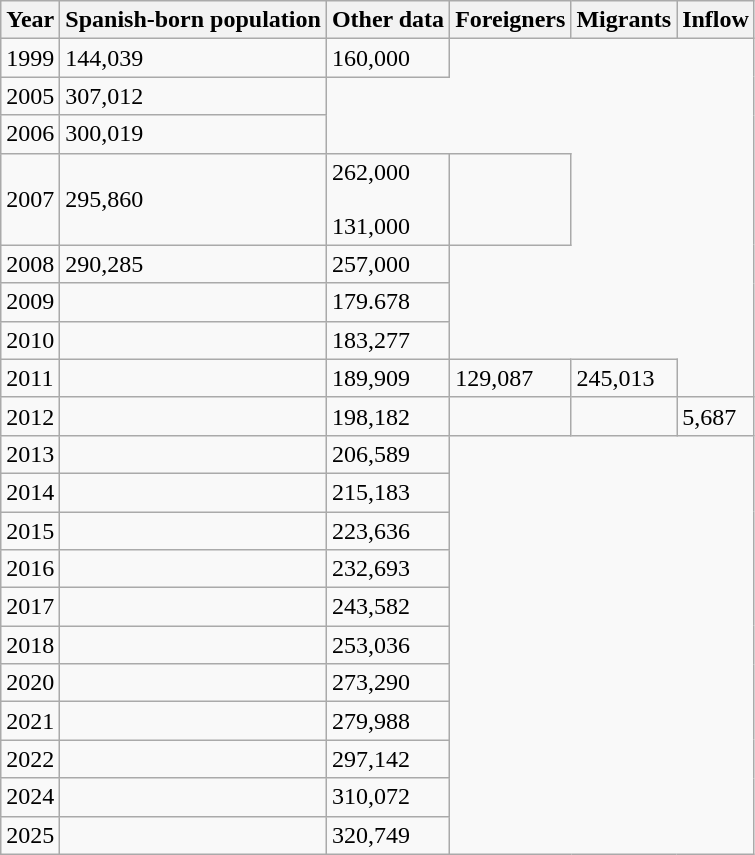<table class="wikitable">
<tr>
<th>Year</th>
<th>Spanish-born population</th>
<th>Other data</th>
<th>Foreigners</th>
<th>Migrants</th>
<th>Inflow</th>
</tr>
<tr>
<td>1999</td>
<td>144,039</td>
<td>160,000</td>
</tr>
<tr>
<td>2005</td>
<td>307,012</td>
</tr>
<tr>
<td>2006</td>
<td>300,019</td>
</tr>
<tr>
<td>2007</td>
<td>295,860</td>
<td>262,000<br><br>131,000</td>
<td></td>
</tr>
<tr>
<td>2008</td>
<td>290,285</td>
<td>257,000</td>
</tr>
<tr>
<td>2009</td>
<td></td>
<td>179.678</td>
</tr>
<tr>
<td>2010</td>
<td></td>
<td>183,277</td>
</tr>
<tr>
<td>2011</td>
<td></td>
<td>189,909</td>
<td>129,087</td>
<td>245,013</td>
</tr>
<tr>
<td>2012</td>
<td></td>
<td>198,182</td>
<td></td>
<td></td>
<td>5,687</td>
</tr>
<tr>
<td>2013</td>
<td></td>
<td>206,589</td>
</tr>
<tr>
<td>2014</td>
<td></td>
<td>215,183</td>
</tr>
<tr>
<td>2015</td>
<td></td>
<td>223,636</td>
</tr>
<tr>
<td>2016</td>
<td></td>
<td>232,693</td>
</tr>
<tr>
<td>2017</td>
<td></td>
<td>243,582</td>
</tr>
<tr>
<td>2018</td>
<td></td>
<td>253,036</td>
</tr>
<tr>
<td>2020</td>
<td></td>
<td>273,290</td>
</tr>
<tr>
<td>2021</td>
<td></td>
<td>279,988</td>
</tr>
<tr>
<td>2022</td>
<td></td>
<td>297,142</td>
</tr>
<tr>
<td>2024</td>
<td></td>
<td>310,072</td>
</tr>
<tr>
<td>2025</td>
<td></td>
<td>320,749</td>
</tr>
</table>
